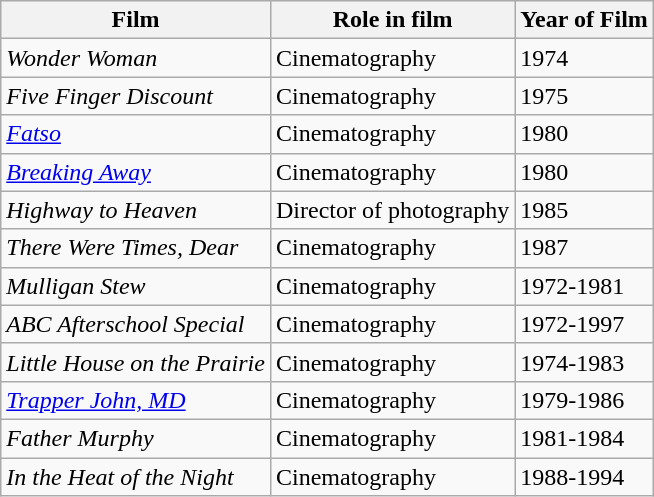<table class="wikitable">
<tr>
<th>Film</th>
<th>Role in film</th>
<th>Year of Film</th>
</tr>
<tr>
<td><em>Wonder Woman</em></td>
<td>Cinematography</td>
<td>1974</td>
</tr>
<tr>
<td><em>Five Finger Discount</em></td>
<td>Cinematography</td>
<td>1975</td>
</tr>
<tr>
<td><em><a href='#'>Fatso</a></em></td>
<td>Cinematography</td>
<td>1980</td>
</tr>
<tr>
<td><em><a href='#'>Breaking Away</a></em></td>
<td>Cinematography</td>
<td>1980</td>
</tr>
<tr>
<td><em>Highway to Heaven</em></td>
<td>Director of photography</td>
<td>1985</td>
</tr>
<tr>
<td><em>There Were Times, Dear</em></td>
<td>Cinematography</td>
<td>1987</td>
</tr>
<tr>
<td><em>Mulligan Stew</em></td>
<td>Cinematography</td>
<td>1972-1981</td>
</tr>
<tr>
<td><em>ABC Afterschool Special</em></td>
<td>Cinematography</td>
<td>1972-1997</td>
</tr>
<tr>
<td><em>Little House on the Prairie</em></td>
<td>Cinematography</td>
<td>1974-1983</td>
</tr>
<tr>
<td><em><a href='#'>Trapper John, MD</a></em></td>
<td>Cinematography</td>
<td>1979-1986</td>
</tr>
<tr>
<td><em>Father Murphy</em></td>
<td>Cinematography</td>
<td>1981-1984</td>
</tr>
<tr>
<td><em>In the Heat of the Night</em></td>
<td>Cinematography</td>
<td>1988-1994</td>
</tr>
</table>
